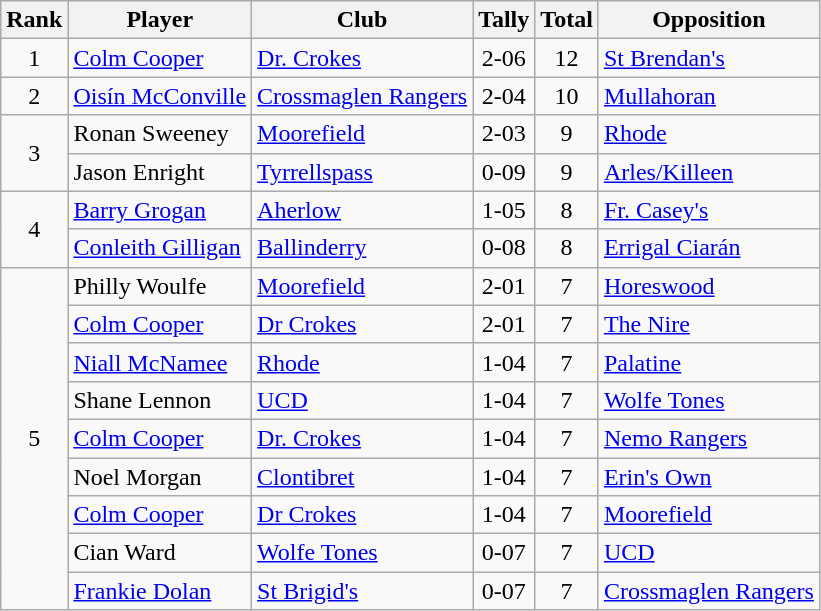<table class="wikitable">
<tr>
<th>Rank</th>
<th>Player</th>
<th>Club</th>
<th>Tally</th>
<th>Total</th>
<th>Opposition</th>
</tr>
<tr>
<td rowspan="1" style="text-align:center;">1</td>
<td><a href='#'>Colm Cooper</a></td>
<td><a href='#'>Dr. Crokes</a></td>
<td align=center>2-06</td>
<td align=center>12</td>
<td><a href='#'>St Brendan's</a></td>
</tr>
<tr>
<td rowspan="1" style="text-align:center;">2</td>
<td><a href='#'>Oisín McConville</a></td>
<td><a href='#'>Crossmaglen Rangers</a></td>
<td align=center>2-04</td>
<td align=center>10</td>
<td><a href='#'>Mullahoran</a></td>
</tr>
<tr>
<td rowspan="2" style="text-align:center;">3</td>
<td>Ronan Sweeney</td>
<td><a href='#'>Moorefield</a></td>
<td align=center>2-03</td>
<td align=center>9</td>
<td><a href='#'>Rhode</a></td>
</tr>
<tr>
<td>Jason Enright</td>
<td><a href='#'>Tyrrellspass</a></td>
<td align=center>0-09</td>
<td align=center>9</td>
<td><a href='#'>Arles/Killeen</a></td>
</tr>
<tr>
<td rowspan="2" style="text-align:center;">4</td>
<td><a href='#'>Barry Grogan</a></td>
<td><a href='#'>Aherlow</a></td>
<td align=center>1-05</td>
<td align=center>8</td>
<td><a href='#'>Fr. Casey's</a></td>
</tr>
<tr>
<td><a href='#'>Conleith Gilligan</a></td>
<td><a href='#'>Ballinderry</a></td>
<td align=center>0-08</td>
<td align=center>8</td>
<td><a href='#'>Errigal Ciarán</a></td>
</tr>
<tr>
<td rowspan="9" style="text-align:center;">5</td>
<td>Philly Woulfe</td>
<td><a href='#'>Moorefield</a></td>
<td align=center>2-01</td>
<td align=center>7</td>
<td><a href='#'>Horeswood</a></td>
</tr>
<tr>
<td><a href='#'>Colm Cooper</a></td>
<td><a href='#'>Dr Crokes</a></td>
<td align=center>2-01</td>
<td align=center>7</td>
<td><a href='#'>The Nire</a></td>
</tr>
<tr>
<td><a href='#'>Niall McNamee</a></td>
<td><a href='#'>Rhode</a></td>
<td align=center>1-04</td>
<td align=center>7</td>
<td><a href='#'>Palatine</a></td>
</tr>
<tr>
<td>Shane Lennon</td>
<td><a href='#'>UCD</a></td>
<td align=center>1-04</td>
<td align=center>7</td>
<td><a href='#'>Wolfe Tones</a></td>
</tr>
<tr>
<td><a href='#'>Colm Cooper</a></td>
<td><a href='#'>Dr. Crokes</a></td>
<td align=center>1-04</td>
<td align=center>7</td>
<td><a href='#'>Nemo Rangers</a></td>
</tr>
<tr>
<td>Noel Morgan</td>
<td><a href='#'>Clontibret</a></td>
<td align=center>1-04</td>
<td align=center>7</td>
<td><a href='#'>Erin's Own</a></td>
</tr>
<tr>
<td><a href='#'>Colm Cooper</a></td>
<td><a href='#'>Dr Crokes</a></td>
<td align=center>1-04</td>
<td align=center>7</td>
<td><a href='#'>Moorefield</a></td>
</tr>
<tr>
<td>Cian Ward</td>
<td><a href='#'>Wolfe Tones</a></td>
<td align=center>0-07</td>
<td align=center>7</td>
<td><a href='#'>UCD</a></td>
</tr>
<tr>
<td><a href='#'>Frankie Dolan</a></td>
<td><a href='#'>St Brigid's</a></td>
<td align=center>0-07</td>
<td align=center>7</td>
<td><a href='#'>Crossmaglen Rangers</a></td>
</tr>
</table>
